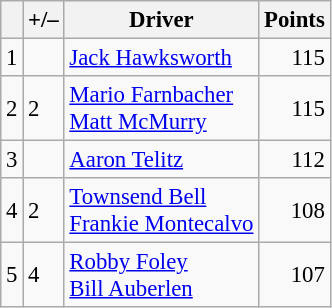<table class="wikitable" style="font-size: 95%;">
<tr>
<th scope="col"></th>
<th scope="col">+/–</th>
<th scope="col">Driver</th>
<th scope="col">Points</th>
</tr>
<tr>
<td align=center>1</td>
<td align="left"></td>
<td> <a href='#'>Jack Hawksworth</a></td>
<td align=right>115</td>
</tr>
<tr>
<td align=center>2</td>
<td align="left"> 2</td>
<td> <a href='#'>Mario Farnbacher</a><br> <a href='#'>Matt McMurry</a></td>
<td align=right>115</td>
</tr>
<tr>
<td align=center>3</td>
<td align="left"></td>
<td> <a href='#'>Aaron Telitz</a></td>
<td align=right>112</td>
</tr>
<tr>
<td align=center>4</td>
<td align="left"> 2</td>
<td> <a href='#'>Townsend Bell</a><br> <a href='#'>Frankie Montecalvo</a></td>
<td align=right>108</td>
</tr>
<tr>
<td align=center>5</td>
<td align="left"> 4</td>
<td> <a href='#'>Robby Foley</a><br> <a href='#'>Bill Auberlen</a></td>
<td align=right>107</td>
</tr>
</table>
